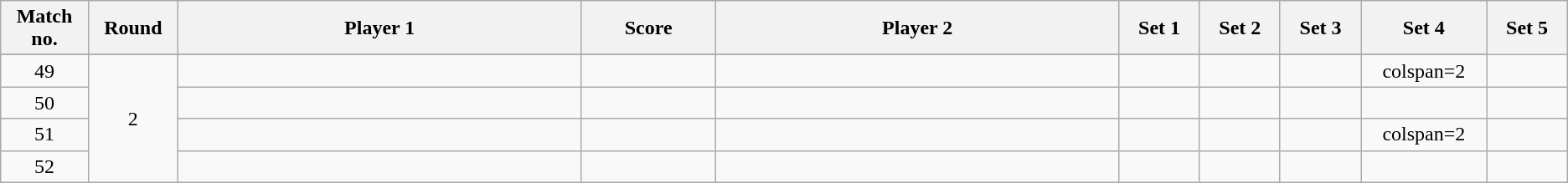<table class="wikitable" style="text-align: center;">
<tr>
<th width="2%">Match no.</th>
<th width="2%">Round</th>
<th width="15%">Player 1</th>
<th width="5%">Score</th>
<th width="15%">Player 2</th>
<th width="3%">Set 1</th>
<th width="3%">Set 2</th>
<th width="3%">Set 3</th>
<th width="3%">Set 4</th>
<th width="3%">Set 5</th>
</tr>
<tr>
</tr>
<tr style=text-align:center;>
<td>49</td>
<td rowspan=4>2</td>
<td></td>
<td></td>
<td></td>
<td></td>
<td></td>
<td></td>
<td>colspan=2</td>
</tr>
<tr style=text-align:center;>
<td>50</td>
<td></td>
<td></td>
<td></td>
<td></td>
<td></td>
<td></td>
<td></td>
<td></td>
</tr>
<tr style=text-align:center;>
<td>51</td>
<td></td>
<td></td>
<td></td>
<td></td>
<td></td>
<td></td>
<td>colspan=2</td>
</tr>
<tr style=text-align:center;>
<td>52</td>
<td></td>
<td></td>
<td></td>
<td></td>
<td></td>
<td></td>
<td></td>
<td></td>
</tr>
</table>
